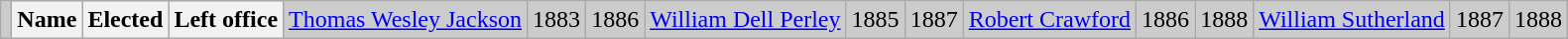<table class="wikitable">
<tr bgcolor="CCCCCC">
<td></td>
<th>Name</th>
<th>Elected</th>
<th>Left office<br></th>
<td><a href='#'>Thomas Wesley Jackson</a></td>
<td>1883</td>
<td>1886<br></td>
<td><a href='#'>William Dell Perley</a></td>
<td>1885</td>
<td>1887<br></td>
<td><a href='#'>Robert Crawford</a></td>
<td>1886</td>
<td>1888<br></td>
<td><a href='#'>William Sutherland</a></td>
<td>1887</td>
<td>1888</td>
</tr>
</table>
